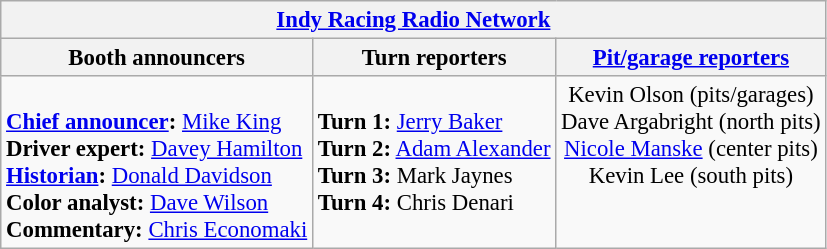<table class="wikitable" style="font-size: 95%;">
<tr>
<th colspan=3><a href='#'>Indy Racing Radio Network</a></th>
</tr>
<tr>
<th>Booth announcers</th>
<th>Turn reporters</th>
<th><a href='#'>Pit/garage reporters</a></th>
</tr>
<tr>
<td valign="top"><br><strong><a href='#'>Chief announcer</a>:</strong> <a href='#'>Mike King</a><br>
<strong>Driver expert:</strong> <a href='#'>Davey Hamilton</a><br>
<strong><a href='#'>Historian</a>:</strong> <a href='#'>Donald Davidson</a><br>
<strong>Color analyst:</strong> <a href='#'>Dave Wilson</a><br>
<strong>Commentary:</strong> <a href='#'>Chris Economaki</a><br></td>
<td valign="top"><br><strong>Turn 1:</strong> <a href='#'>Jerry Baker</a><br>  
<strong>Turn 2:</strong> <a href='#'>Adam Alexander</a><br>
<strong>Turn 3:</strong> Mark Jaynes<br>
<strong>Turn 4:</strong> Chris Denari<br></td>
<td align="center" valign="top">Kevin Olson (pits/garages)<br>Dave Argabright (north pits)<br><a href='#'>Nicole Manske</a> (center pits)<br>Kevin Lee (south pits)<br></td>
</tr>
</table>
